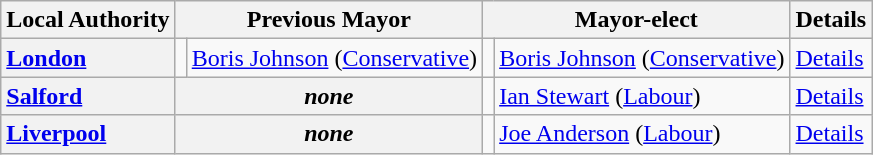<table class="wikitable">
<tr>
<th scope="col">Local Authority</th>
<th scope="col" colspan="2">Previous Mayor</th>
<th scope="col" colspan="2">Mayor-elect</th>
<th scope="col">Details</th>
</tr>
<tr>
<th scope="row" style="text-align: left;"><a href='#'>London</a></th>
<td></td>
<td><a href='#'>Boris Johnson</a> (<a href='#'>Conservative</a>)</td>
<td></td>
<td><a href='#'>Boris Johnson</a> (<a href='#'>Conservative</a>)</td>
<td><a href='#'>Details</a></td>
</tr>
<tr>
<th scope="row" style="text-align: left;"><a href='#'>Salford</a></th>
<th colspan="2"><em>none</em></th>
<td></td>
<td><a href='#'>Ian Stewart</a> (<a href='#'>Labour</a>)</td>
<td><a href='#'>Details</a></td>
</tr>
<tr>
<th scope="row" style="text-align: left;"><a href='#'>Liverpool</a></th>
<th colspan="2"><em>none</em></th>
<td></td>
<td><a href='#'>Joe Anderson</a> (<a href='#'>Labour</a>)</td>
<td><a href='#'>Details</a></td>
</tr>
</table>
